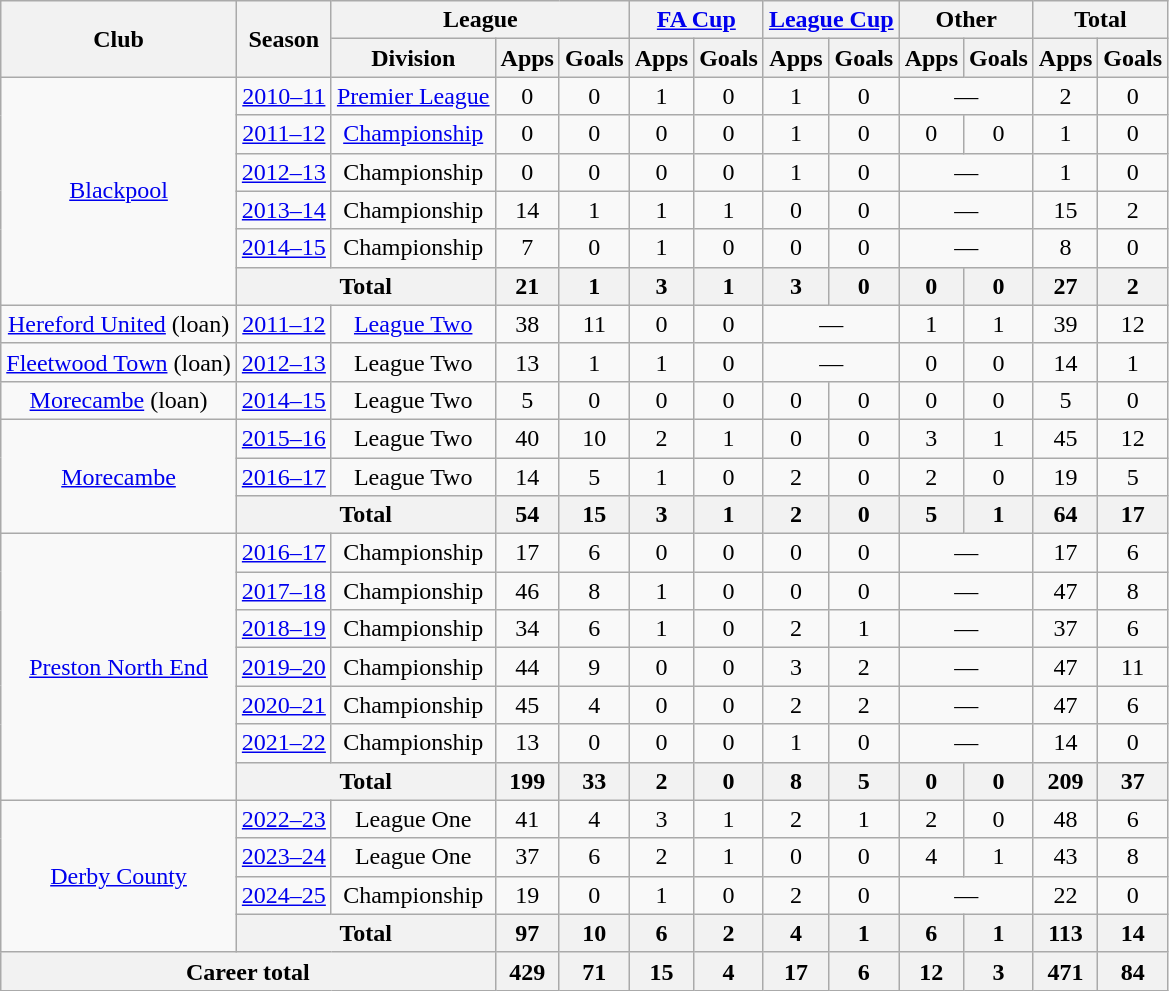<table class="wikitable" style="text-align:center">
<tr>
<th rowspan="2">Club</th>
<th rowspan="2">Season</th>
<th colspan="3">League</th>
<th colspan="2"><a href='#'>FA Cup</a></th>
<th colspan="2"><a href='#'>League Cup</a></th>
<th colspan="2">Other</th>
<th colspan="2">Total</th>
</tr>
<tr>
<th>Division</th>
<th>Apps</th>
<th>Goals</th>
<th>Apps</th>
<th>Goals</th>
<th>Apps</th>
<th>Goals</th>
<th>Apps</th>
<th>Goals</th>
<th>Apps</th>
<th>Goals</th>
</tr>
<tr>
<td rowspan="6"><a href='#'>Blackpool</a></td>
<td><a href='#'>2010–11</a></td>
<td><a href='#'>Premier League</a></td>
<td>0</td>
<td>0</td>
<td>1</td>
<td>0</td>
<td>1</td>
<td>0</td>
<td colspan="2">—</td>
<td>2</td>
<td>0</td>
</tr>
<tr>
<td><a href='#'>2011–12</a></td>
<td><a href='#'>Championship</a></td>
<td>0</td>
<td>0</td>
<td>0</td>
<td>0</td>
<td>1</td>
<td>0</td>
<td>0</td>
<td>0</td>
<td>1</td>
<td>0</td>
</tr>
<tr>
<td><a href='#'>2012–13</a></td>
<td>Championship</td>
<td>0</td>
<td>0</td>
<td>0</td>
<td>0</td>
<td>1</td>
<td>0</td>
<td colspan="2">—</td>
<td>1</td>
<td>0</td>
</tr>
<tr>
<td><a href='#'>2013–14</a></td>
<td>Championship</td>
<td>14</td>
<td>1</td>
<td>1</td>
<td>1</td>
<td>0</td>
<td>0</td>
<td colspan="2">—</td>
<td>15</td>
<td>2</td>
</tr>
<tr>
<td><a href='#'>2014–15</a></td>
<td>Championship</td>
<td>7</td>
<td>0</td>
<td>1</td>
<td>0</td>
<td>0</td>
<td>0</td>
<td colspan="2">—</td>
<td>8</td>
<td>0</td>
</tr>
<tr>
<th colspan="2">Total</th>
<th>21</th>
<th>1</th>
<th>3</th>
<th>1</th>
<th>3</th>
<th>0</th>
<th>0</th>
<th>0</th>
<th>27</th>
<th>2</th>
</tr>
<tr>
<td><a href='#'>Hereford United</a> (loan)</td>
<td><a href='#'>2011–12</a></td>
<td><a href='#'>League Two</a></td>
<td>38</td>
<td>11</td>
<td>0</td>
<td>0</td>
<td colspan="2">—</td>
<td>1</td>
<td>1</td>
<td>39</td>
<td>12</td>
</tr>
<tr>
<td><a href='#'>Fleetwood Town</a> (loan)</td>
<td><a href='#'>2012–13</a></td>
<td>League Two</td>
<td>13</td>
<td>1</td>
<td>1</td>
<td>0</td>
<td colspan="2">—</td>
<td>0</td>
<td>0</td>
<td>14</td>
<td>1</td>
</tr>
<tr>
<td><a href='#'>Morecambe</a> (loan)</td>
<td><a href='#'>2014–15</a></td>
<td>League Two</td>
<td>5</td>
<td>0</td>
<td>0</td>
<td>0</td>
<td>0</td>
<td>0</td>
<td>0</td>
<td>0</td>
<td>5</td>
<td>0</td>
</tr>
<tr>
<td rowspan="3"><a href='#'>Morecambe</a></td>
<td><a href='#'>2015–16</a></td>
<td>League Two</td>
<td>40</td>
<td>10</td>
<td>2</td>
<td>1</td>
<td>0</td>
<td>0</td>
<td>3</td>
<td>1</td>
<td>45</td>
<td>12</td>
</tr>
<tr>
<td><a href='#'>2016–17</a></td>
<td>League Two</td>
<td>14</td>
<td>5</td>
<td>1</td>
<td>0</td>
<td>2</td>
<td>0</td>
<td>2</td>
<td>0</td>
<td>19</td>
<td>5</td>
</tr>
<tr>
<th colspan="2">Total</th>
<th>54</th>
<th>15</th>
<th>3</th>
<th>1</th>
<th>2</th>
<th>0</th>
<th>5</th>
<th>1</th>
<th>64</th>
<th>17</th>
</tr>
<tr>
<td rowspan="7"><a href='#'>Preston North End</a></td>
<td><a href='#'>2016–17</a></td>
<td>Championship</td>
<td>17</td>
<td>6</td>
<td>0</td>
<td>0</td>
<td>0</td>
<td>0</td>
<td colspan="2">—</td>
<td>17</td>
<td>6</td>
</tr>
<tr>
<td><a href='#'>2017–18</a></td>
<td>Championship</td>
<td>46</td>
<td>8</td>
<td>1</td>
<td>0</td>
<td>0</td>
<td>0</td>
<td colspan="2">—</td>
<td>47</td>
<td>8</td>
</tr>
<tr>
<td><a href='#'>2018–19</a></td>
<td>Championship</td>
<td>34</td>
<td>6</td>
<td>1</td>
<td>0</td>
<td>2</td>
<td>1</td>
<td colspan="2">—</td>
<td>37</td>
<td>6</td>
</tr>
<tr>
<td><a href='#'>2019–20</a></td>
<td>Championship</td>
<td>44</td>
<td>9</td>
<td>0</td>
<td>0</td>
<td>3</td>
<td>2</td>
<td colspan="2">—</td>
<td>47</td>
<td>11</td>
</tr>
<tr>
<td><a href='#'>2020–21</a></td>
<td>Championship</td>
<td>45</td>
<td>4</td>
<td>0</td>
<td>0</td>
<td>2</td>
<td>2</td>
<td colspan="2">—</td>
<td>47</td>
<td>6</td>
</tr>
<tr>
<td><a href='#'>2021–22</a></td>
<td>Championship</td>
<td>13</td>
<td>0</td>
<td>0</td>
<td>0</td>
<td>1</td>
<td>0</td>
<td colspan="2">—</td>
<td>14</td>
<td>0</td>
</tr>
<tr>
<th colspan="2">Total</th>
<th>199</th>
<th>33</th>
<th>2</th>
<th>0</th>
<th>8</th>
<th>5</th>
<th>0</th>
<th>0</th>
<th>209</th>
<th>37</th>
</tr>
<tr>
<td rowspan=4><a href='#'>Derby County</a></td>
<td><a href='#'>2022–23</a></td>
<td>League One</td>
<td>41</td>
<td>4</td>
<td>3</td>
<td>1</td>
<td>2</td>
<td>1</td>
<td>2</td>
<td>0</td>
<td>48</td>
<td>6</td>
</tr>
<tr>
<td><a href='#'>2023–24</a></td>
<td>League One</td>
<td>37</td>
<td>6</td>
<td>2</td>
<td>1</td>
<td>0</td>
<td>0</td>
<td>4</td>
<td>1</td>
<td>43</td>
<td>8</td>
</tr>
<tr>
<td><a href='#'>2024–25</a></td>
<td>Championship</td>
<td>19</td>
<td>0</td>
<td>1</td>
<td>0</td>
<td>2</td>
<td>0</td>
<td colspan="2">—</td>
<td>22</td>
<td>0</td>
</tr>
<tr>
<th colspan="2">Total</th>
<th>97</th>
<th>10</th>
<th>6</th>
<th>2</th>
<th>4</th>
<th>1</th>
<th>6</th>
<th>1</th>
<th>113</th>
<th>14</th>
</tr>
<tr>
<th colspan="3">Career total</th>
<th>429</th>
<th>71</th>
<th>15</th>
<th>4</th>
<th>17</th>
<th>6</th>
<th>12</th>
<th>3</th>
<th>471</th>
<th>84</th>
</tr>
</table>
